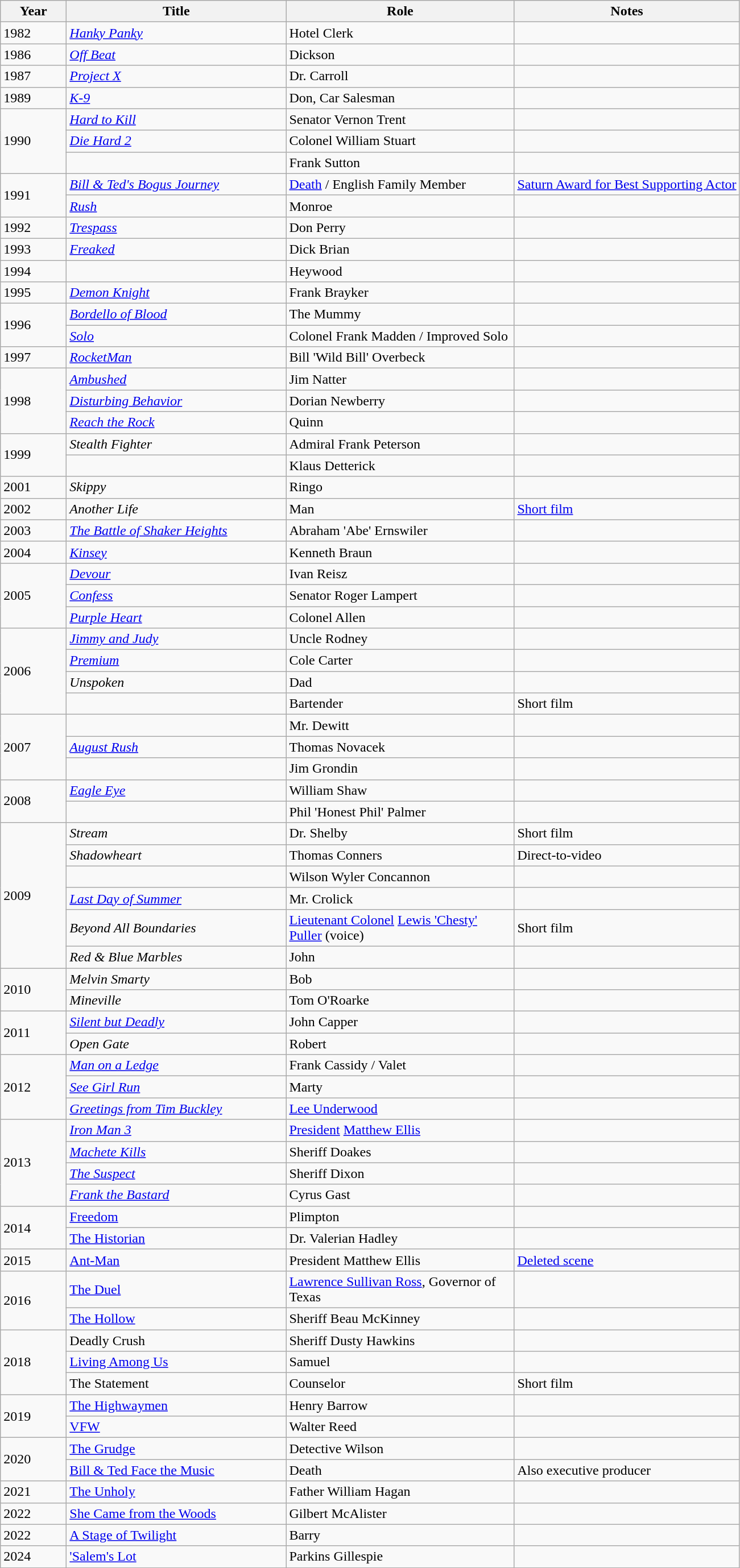<table class="wikitable sortable">
<tr>
<th style="width:70px;">Year</th>
<th style="width:250px;">Title</th>
<th style="width:260px;">Role</th>
<th class="unsortable">Notes</th>
</tr>
<tr>
<td>1982</td>
<td><em><a href='#'>Hanky Panky</a></em></td>
<td>Hotel Clerk</td>
<td></td>
</tr>
<tr>
<td>1986</td>
<td><em><a href='#'>Off Beat</a></em></td>
<td>Dickson</td>
<td></td>
</tr>
<tr>
<td>1987</td>
<td><em><a href='#'>Project X</a></em></td>
<td>Dr. Carroll</td>
<td></td>
</tr>
<tr>
<td>1989</td>
<td><em><a href='#'>K-9</a></em></td>
<td>Don, Car Salesman</td>
<td></td>
</tr>
<tr>
<td rowspan="3">1990</td>
<td><em><a href='#'>Hard to Kill</a></em></td>
<td>Senator Vernon Trent</td>
<td></td>
</tr>
<tr>
<td><em><a href='#'>Die Hard 2</a></em></td>
<td>Colonel William Stuart</td>
<td></td>
</tr>
<tr>
<td><em></em></td>
<td>Frank Sutton</td>
<td></td>
</tr>
<tr>
<td rowspan="2">1991</td>
<td><em><a href='#'>Bill & Ted's Bogus Journey</a></em></td>
<td><a href='#'>Death</a> / English Family Member</td>
<td><a href='#'>Saturn Award for Best Supporting Actor</a></td>
</tr>
<tr>
<td><em><a href='#'>Rush</a></em></td>
<td>Monroe</td>
<td></td>
</tr>
<tr>
<td>1992</td>
<td><em><a href='#'>Trespass</a></em></td>
<td>Don Perry</td>
<td></td>
</tr>
<tr>
<td>1993</td>
<td><em><a href='#'>Freaked</a></em></td>
<td>Dick Brian</td>
<td></td>
</tr>
<tr>
<td>1994</td>
<td><em></em></td>
<td>Heywood</td>
<td></td>
</tr>
<tr>
<td>1995</td>
<td><em><a href='#'>Demon Knight</a></em></td>
<td>Frank Brayker</td>
<td></td>
</tr>
<tr>
<td rowspan="2">1996</td>
<td><em><a href='#'>Bordello of Blood</a></em></td>
<td>The Mummy</td>
<td></td>
</tr>
<tr>
<td><em><a href='#'>Solo</a></em></td>
<td>Colonel Frank Madden / Improved Solo</td>
<td></td>
</tr>
<tr>
<td>1997</td>
<td><em><a href='#'>RocketMan</a></em></td>
<td>Bill 'Wild Bill' Overbeck</td>
<td></td>
</tr>
<tr>
<td rowspan="3">1998</td>
<td><em><a href='#'>Ambushed</a></em></td>
<td>Jim Natter</td>
<td></td>
</tr>
<tr>
<td><em><a href='#'>Disturbing Behavior</a></em></td>
<td>Dorian Newberry</td>
<td></td>
</tr>
<tr>
<td><em><a href='#'>Reach the Rock</a></em></td>
<td>Quinn</td>
<td></td>
</tr>
<tr>
<td rowspan="2">1999</td>
<td><em>Stealth Fighter</em></td>
<td>Admiral Frank Peterson</td>
<td></td>
</tr>
<tr>
<td><em></em></td>
<td>Klaus Detterick</td>
<td></td>
</tr>
<tr>
<td>2001</td>
<td><em>Skippy</em></td>
<td>Ringo</td>
<td></td>
</tr>
<tr>
<td>2002</td>
<td><em>Another Life</em></td>
<td>Man</td>
<td><a href='#'>Short film</a></td>
</tr>
<tr>
<td>2003</td>
<td><em><a href='#'>The Battle of Shaker Heights</a></em></td>
<td>Abraham 'Abe' Ernswiler</td>
<td></td>
</tr>
<tr>
<td>2004</td>
<td><em><a href='#'>Kinsey</a></em></td>
<td>Kenneth Braun</td>
<td></td>
</tr>
<tr>
<td rowspan="3">2005</td>
<td><em><a href='#'>Devour</a></em></td>
<td>Ivan Reisz</td>
<td></td>
</tr>
<tr>
<td><em><a href='#'>Confess</a></em></td>
<td>Senator Roger Lampert</td>
<td></td>
</tr>
<tr>
<td><em><a href='#'>Purple Heart</a></em></td>
<td>Colonel Allen</td>
<td></td>
</tr>
<tr>
<td rowspan="4">2006</td>
<td><em><a href='#'>Jimmy and Judy</a></em></td>
<td>Uncle Rodney</td>
<td></td>
</tr>
<tr>
<td><em><a href='#'>Premium</a></em></td>
<td>Cole Carter</td>
<td></td>
</tr>
<tr>
<td><em>Unspoken</em></td>
<td>Dad</td>
<td></td>
</tr>
<tr>
<td><em></em></td>
<td>Bartender</td>
<td>Short film</td>
</tr>
<tr>
<td rowspan="3">2007</td>
<td><em></em></td>
<td>Mr. Dewitt</td>
<td></td>
</tr>
<tr>
<td><em><a href='#'>August Rush</a></em></td>
<td>Thomas Novacek</td>
<td></td>
</tr>
<tr>
<td><em></em></td>
<td>Jim Grondin</td>
<td></td>
</tr>
<tr>
<td rowspan="2">2008</td>
<td><em><a href='#'>Eagle Eye</a></em></td>
<td>William Shaw</td>
<td></td>
</tr>
<tr>
<td><em></em></td>
<td>Phil 'Honest Phil' Palmer</td>
<td></td>
</tr>
<tr>
<td rowspan="6">2009</td>
<td><em>Stream</em></td>
<td>Dr. Shelby</td>
<td>Short film</td>
</tr>
<tr>
<td><em>Shadowheart</em></td>
<td>Thomas Conners</td>
<td>Direct-to-video</td>
</tr>
<tr>
<td><em></em></td>
<td>Wilson Wyler Concannon</td>
<td></td>
</tr>
<tr>
<td><em><a href='#'>Last Day of Summer</a></em></td>
<td>Mr. Crolick</td>
<td></td>
</tr>
<tr>
<td><em>Beyond All Boundaries</em></td>
<td><a href='#'>Lieutenant Colonel</a> <a href='#'>Lewis 'Chesty' Puller</a> (voice)</td>
<td>Short film</td>
</tr>
<tr>
<td><em>Red & Blue Marbles</em></td>
<td>John</td>
<td></td>
</tr>
<tr>
<td rowspan="2">2010</td>
<td><em>Melvin Smarty</em></td>
<td>Bob</td>
<td></td>
</tr>
<tr>
<td><em>Mineville</em></td>
<td>Tom O'Roarke</td>
<td></td>
</tr>
<tr>
<td rowspan="2">2011</td>
<td><em><a href='#'>Silent but Deadly</a></em></td>
<td>John Capper</td>
<td></td>
</tr>
<tr>
<td><em>Open Gate</em></td>
<td>Robert</td>
<td></td>
</tr>
<tr>
<td rowspan="3">2012</td>
<td><em><a href='#'>Man on a Ledge</a></em></td>
<td>Frank Cassidy / Valet</td>
<td></td>
</tr>
<tr>
<td><em><a href='#'>See Girl Run</a></em></td>
<td>Marty</td>
<td></td>
</tr>
<tr>
<td><em><a href='#'>Greetings from Tim Buckley</a></em></td>
<td><a href='#'>Lee Underwood</a></td>
<td></td>
</tr>
<tr>
<td rowspan="4">2013</td>
<td><em><a href='#'>Iron Man 3</a></em></td>
<td><a href='#'>President</a> <a href='#'>Matthew Ellis</a></td>
<td></td>
</tr>
<tr>
<td><em><a href='#'>Machete Kills</a></em></td>
<td>Sheriff Doakes</td>
<td></td>
</tr>
<tr>
<td><em><a href='#'>The Suspect</a></em></td>
<td>Sheriff Dixon</td>
<td></td>
</tr>
<tr>
<td><em><a href='#'>Frank the Bastard</a></td>
<td>Cyrus Gast</td>
<td></td>
</tr>
<tr>
<td rowspan="2">2014</td>
<td></em><a href='#'>Freedom</a><em></td>
<td>Plimpton</td>
<td></td>
</tr>
<tr>
<td><a href='#'></em>The Historian<em></a></td>
<td>Dr. Valerian Hadley</td>
<td></td>
</tr>
<tr>
<td>2015</td>
<td></em><a href='#'>Ant-Man</a><em></td>
<td>President Matthew Ellis</td>
<td><a href='#'>Deleted scene</a></td>
</tr>
<tr>
<td rowspan="2">2016</td>
<td></em><a href='#'>The Duel</a><em></td>
<td><a href='#'>Lawrence Sullivan Ross</a>, Governor of Texas</td>
<td></td>
</tr>
<tr>
<td></em><a href='#'>The Hollow</a><em></td>
<td>Sheriff Beau McKinney</td>
<td></td>
</tr>
<tr>
<td rowspan="3">2018</td>
<td></em>Deadly Crush<em></td>
<td>Sheriff Dusty Hawkins</td>
<td></td>
</tr>
<tr>
<td></em><a href='#'>Living Among Us</a><em></td>
<td>Samuel</td>
<td></td>
</tr>
<tr>
<td></em>The Statement<em></td>
<td>Counselor</td>
<td>Short film</td>
</tr>
<tr>
<td rowspan="2">2019</td>
<td></em><a href='#'>The Highwaymen</a><em></td>
<td>Henry Barrow</td>
<td></td>
</tr>
<tr>
<td></em><a href='#'>VFW</a> <em></td>
<td>Walter Reed</td>
<td></td>
</tr>
<tr>
<td rowspan="2">2020</td>
<td></em><a href='#'>The Grudge</a><em></td>
<td>Detective Wilson</td>
<td></td>
</tr>
<tr>
<td></em><a href='#'>Bill & Ted Face the Music</a><em></td>
<td>Death</td>
<td>Also executive producer</td>
</tr>
<tr>
<td>2021</td>
<td></em><a href='#'>The Unholy</a><em></td>
<td>Father William Hagan</td>
<td></td>
</tr>
<tr>
<td>2022</td>
<td></em><a href='#'>She Came from the Woods</a><em></td>
<td>Gilbert McAlister</td>
<td></td>
</tr>
<tr>
<td>2022</td>
<td></em><a href='#'>A Stage of Twilight</a><em></td>
<td>Barry</td>
<td></td>
</tr>
<tr>
<td>2024</td>
<td></em><a href='#'>'Salem's Lot</a><em></td>
<td>Parkins Gillespie</td>
<td></td>
</tr>
</table>
